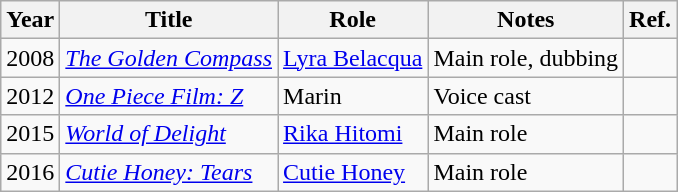<table class="wikitable">
<tr>
<th>Year</th>
<th>Title</th>
<th>Role</th>
<th>Notes</th>
<th>Ref.</th>
</tr>
<tr>
<td>2008</td>
<td><em><a href='#'>The Golden Compass</a></em></td>
<td><a href='#'>Lyra Belacqua</a></td>
<td>Main role, dubbing</td>
<td></td>
</tr>
<tr>
<td>2012</td>
<td><em><a href='#'>One Piece Film: Z</a></em></td>
<td>Marin</td>
<td>Voice cast</td>
<td></td>
</tr>
<tr>
<td>2015</td>
<td><em><a href='#'>World of Delight</a></em></td>
<td><a href='#'>Rika Hitomi</a></td>
<td>Main role</td>
<td></td>
</tr>
<tr>
<td>2016</td>
<td><em><a href='#'>Cutie Honey: Tears</a></em></td>
<td><a href='#'>Cutie Honey</a></td>
<td>Main role</td>
<td></td>
</tr>
</table>
